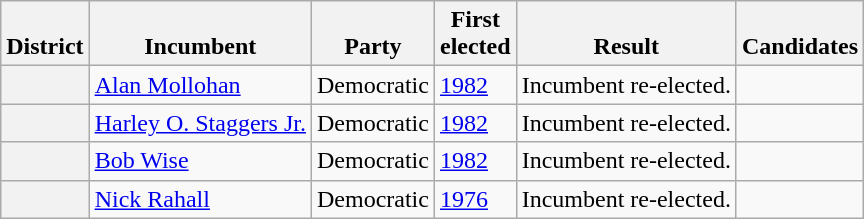<table class=wikitable>
<tr valign=bottom>
<th>District</th>
<th>Incumbent</th>
<th>Party</th>
<th>First<br>elected</th>
<th>Result</th>
<th>Candidates</th>
</tr>
<tr>
<th></th>
<td><a href='#'>Alan Mollohan</a></td>
<td>Democratic</td>
<td><a href='#'>1982</a></td>
<td>Incumbent re-elected.</td>
<td nowrap></td>
</tr>
<tr>
<th></th>
<td><a href='#'>Harley O. Staggers Jr.</a></td>
<td>Democratic</td>
<td><a href='#'>1982</a></td>
<td>Incumbent re-elected.</td>
<td nowrap></td>
</tr>
<tr>
<th></th>
<td><a href='#'>Bob Wise</a></td>
<td>Democratic</td>
<td><a href='#'>1982</a></td>
<td>Incumbent re-elected.</td>
<td nowrap></td>
</tr>
<tr>
<th></th>
<td><a href='#'>Nick Rahall</a></td>
<td>Democratic</td>
<td><a href='#'>1976</a></td>
<td>Incumbent re-elected.</td>
<td nowrap></td>
</tr>
</table>
